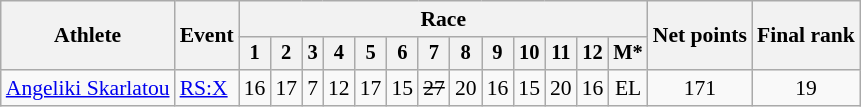<table class="wikitable" style="font-size:90%">
<tr>
<th rowspan="2">Athlete</th>
<th rowspan="2">Event</th>
<th colspan=13>Race</th>
<th rowspan=2>Net points</th>
<th rowspan=2>Final rank</th>
</tr>
<tr style="font-size:95%">
<th>1</th>
<th>2</th>
<th>3</th>
<th>4</th>
<th>5</th>
<th>6</th>
<th>7</th>
<th>8</th>
<th>9</th>
<th>10</th>
<th>11</th>
<th>12</th>
<th>M*</th>
</tr>
<tr align=center>
<td align=left><a href='#'>Angeliki Skarlatou</a></td>
<td align=left><a href='#'>RS:X</a></td>
<td>16</td>
<td>17</td>
<td>7</td>
<td>12</td>
<td>17</td>
<td>15</td>
<td><s>27</s></td>
<td>20</td>
<td>16</td>
<td>15</td>
<td>20</td>
<td>16</td>
<td>EL</td>
<td>171</td>
<td>19</td>
</tr>
</table>
